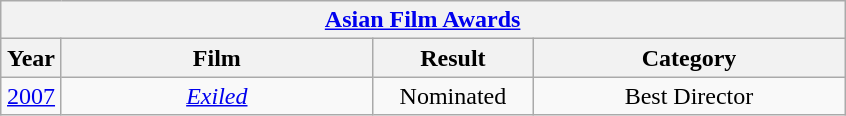<table class="wikitable">
<tr>
<th colspan="5" align="center"><a href='#'>Asian Film Awards</a></th>
</tr>
<tr>
<th width="33">Year</th>
<th width="200">Film</th>
<th width="100">Result</th>
<th width="200">Category</th>
</tr>
<tr>
<td align="center"><a href='#'>2007</a></td>
<td align="center"><em><a href='#'>Exiled</a></em></td>
<td align="center" rowspan="1">Nominated</td>
<td align="center" rowspan="1">Best Director</td>
</tr>
</table>
